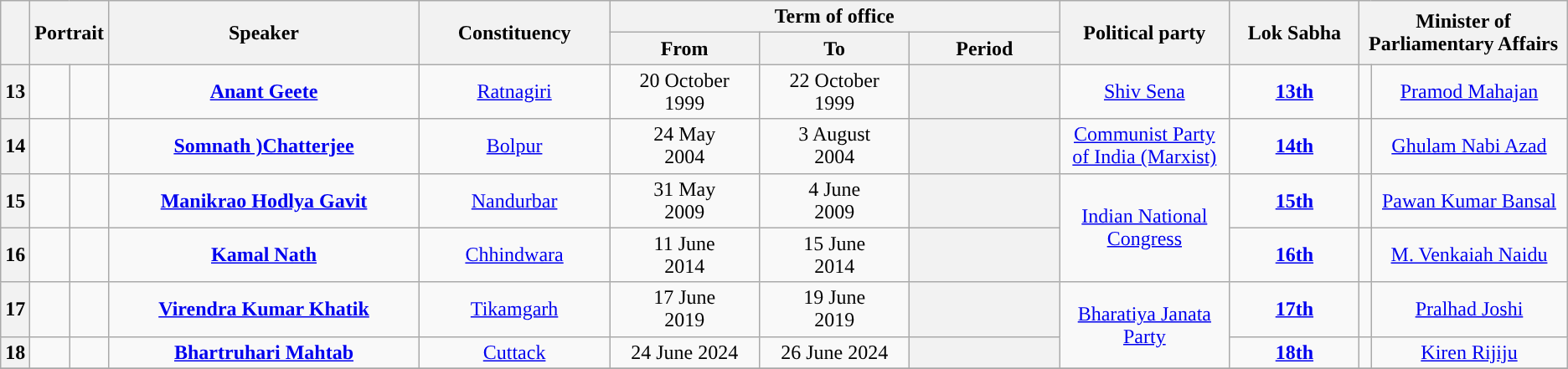<table class="wikitable" style="text-align:center">
<tr>
<th rowspan="2"></th>
<th colspan="2" rowspan="2">Portrait</th>
<th rowspan="2" style="width:15em">Speaker<br></th>
<th rowspan="2" style="width:9em">Constituency</th>
<th colspan="3">Term of office</th>
<th rowspan="2" style="width:8em">Political party</th>
<th rowspan="2" style="width:6em">Lok Sabha</th>
<th colspan="2" rowspan="2">Minister of Parliamentary Affairs</th>
</tr>
<tr>
<th style="width:7em">From</th>
<th style="width:7em">To</th>
<th style="width:7em">Period</th>
</tr>
<tr>
<th>13</th>
<td></td>
<td></td>
<td><strong><a href='#'>Anant Geete</a></strong><br></td>
<td><a href='#'>Ratnagiri</a></td>
<td>20 October<br>1999</td>
<td>22 October<br>1999</td>
<th></th>
<td><a href='#'>Shiv Sena</a></td>
<td><a href='#'><strong>13th</strong></a><br></td>
<td></td>
<td><a href='#'>Pramod Mahajan</a></td>
</tr>
<tr>
<th>14</th>
<td></td>
<td></td>
<td><strong><a href='#'>Somnath )Chatterjee</a></strong><br></td>
<td><a href='#'>Bolpur</a></td>
<td>24 May<br>2004</td>
<td>3 August<br>2004</td>
<th></th>
<td><a href='#'>Communist Party of India (Marxist)</a></td>
<td><a href='#'><strong>14th</strong></a><br></td>
<td></td>
<td><a href='#'>Ghulam Nabi Azad</a></td>
</tr>
<tr>
<th>15</th>
<td></td>
<td></td>
<td><strong><a href='#'>Manikrao Hodlya Gavit</a></strong><br></td>
<td><a href='#'>Nandurbar</a></td>
<td>31 May<br>2009</td>
<td>4 June<br>2009</td>
<th></th>
<td rowspan="2"><a href='#'>Indian National Congress</a></td>
<td><a href='#'><strong>15th</strong></a><br></td>
<td></td>
<td><a href='#'>Pawan Kumar Bansal</a></td>
</tr>
<tr>
<th>16</th>
<td></td>
<td></td>
<td><strong><a href='#'>Kamal Nath</a></strong><br></td>
<td><a href='#'>Chhindwara</a></td>
<td>11 June<br>2014</td>
<td>15 June<br>2014</td>
<th></th>
<td><a href='#'><strong>16th</strong></a><br></td>
<td></td>
<td><a href='#'>M. Venkaiah Naidu</a></td>
</tr>
<tr>
<th>17</th>
<td></td>
<td></td>
<td><strong><a href='#'>Virendra Kumar Khatik</a></strong><br></td>
<td><a href='#'>Tikamgarh</a></td>
<td>17 June<br>2019</td>
<td>19 June<br>2019</td>
<th></th>
<td rowspan="2"><a href='#'>Bharatiya Janata Party</a></td>
<td><a href='#'><strong>17th</strong></a><br></td>
<td></td>
<td><a href='#'>Pralhad Joshi</a></td>
</tr>
<tr>
<th>18</th>
<td></td>
<td></td>
<td><strong><a href='#'>Bhartruhari Mahtab</a></strong><br></td>
<td><a href='#'>Cuttack</a></td>
<td>24 June 2024</td>
<td>26 June 2024</td>
<th></th>
<td><a href='#'><strong>18th</strong></a><br></td>
<td></td>
<td><a href='#'>Kiren Rijiju</a></td>
</tr>
<tr>
</tr>
</table>
